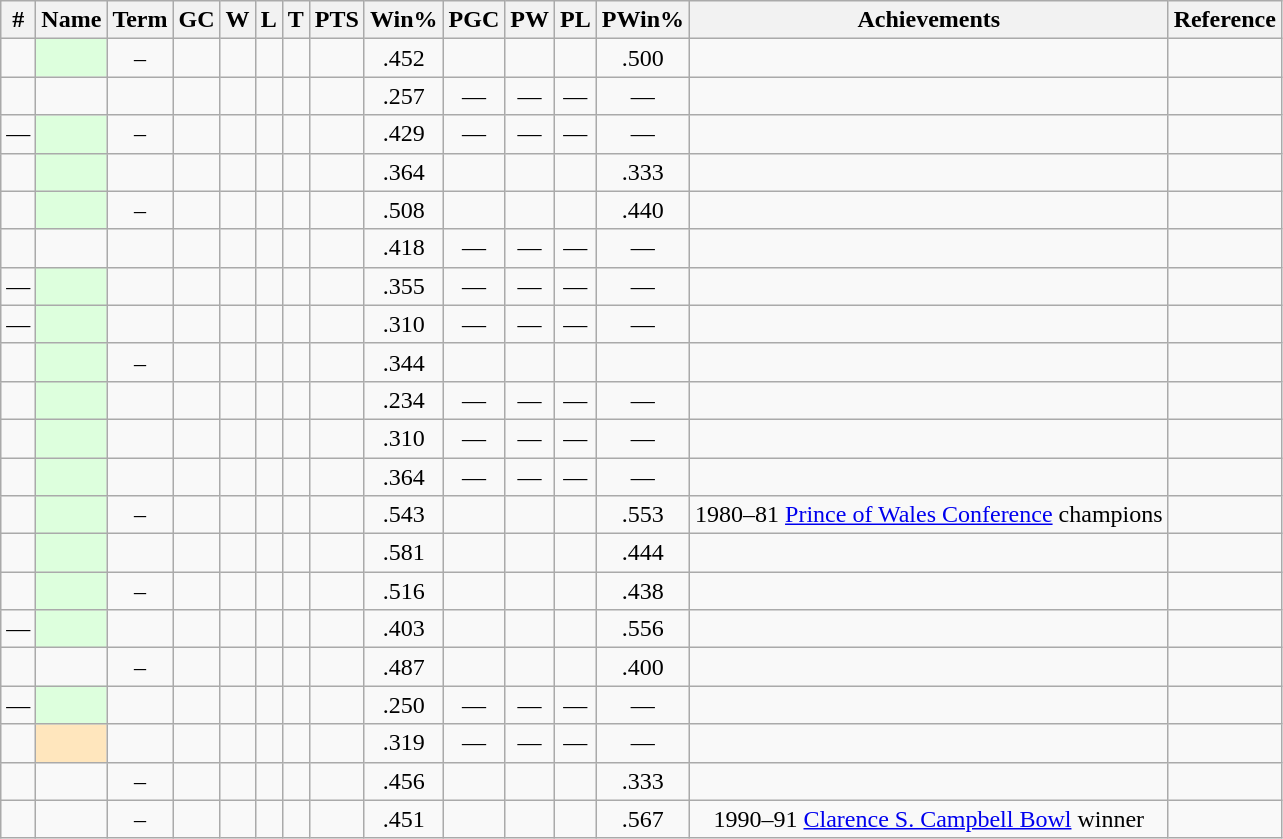<table class="wikitable" style="text-align:center;">
<tr>
<th>#</th>
<th>Name</th>
<th>Term</th>
<th>GC</th>
<th>W</th>
<th>L</th>
<th>T</th>
<th>PTS</th>
<th>Win%</th>
<th>PGC</th>
<th>PW</th>
<th>PL</th>
<th>PWin%</th>
<th class=unsortable>Achievements</th>
<th class=unsortable>Reference</th>
</tr>
<tr>
<td></td>
<td style="background-color:#ddffdd"></td>
<td>–</td>
<td></td>
<td></td>
<td></td>
<td></td>
<td></td>
<td>.452</td>
<td></td>
<td></td>
<td></td>
<td>.500</td>
<td></td>
<td></td>
</tr>
<tr>
<td></td>
<td></td>
<td></td>
<td></td>
<td></td>
<td></td>
<td></td>
<td></td>
<td>.257</td>
<td>—</td>
<td>—</td>
<td>—</td>
<td>—</td>
<td></td>
<td></td>
</tr>
<tr>
<td>—</td>
<td style="background-color:#ddffdd"></td>
<td>–</td>
<td></td>
<td></td>
<td></td>
<td></td>
<td></td>
<td>.429</td>
<td>—</td>
<td>—</td>
<td>—</td>
<td>—</td>
<td></td>
<td></td>
</tr>
<tr>
<td></td>
<td style="background-color:#ddffdd"></td>
<td></td>
<td></td>
<td></td>
<td></td>
<td></td>
<td></td>
<td>.364</td>
<td></td>
<td></td>
<td></td>
<td>.333</td>
<td></td>
<td></td>
</tr>
<tr>
<td></td>
<td style="background-color:#ddffdd"></td>
<td>–</td>
<td></td>
<td></td>
<td></td>
<td></td>
<td></td>
<td>.508</td>
<td></td>
<td></td>
<td></td>
<td>.440</td>
<td></td>
<td></td>
</tr>
<tr>
<td></td>
<td></td>
<td></td>
<td></td>
<td></td>
<td></td>
<td></td>
<td></td>
<td>.418</td>
<td>—</td>
<td>—</td>
<td>—</td>
<td>—</td>
<td></td>
<td></td>
</tr>
<tr>
<td>—</td>
<td style="background-color:#ddffdd"></td>
<td></td>
<td></td>
<td></td>
<td></td>
<td></td>
<td></td>
<td>.355</td>
<td>—</td>
<td>—</td>
<td>—</td>
<td>—</td>
<td></td>
<td></td>
</tr>
<tr>
<td>—</td>
<td style="background-color:#ddffdd"></td>
<td></td>
<td></td>
<td></td>
<td></td>
<td></td>
<td></td>
<td>.310</td>
<td>—</td>
<td>—</td>
<td>—</td>
<td>—</td>
<td></td>
<td></td>
</tr>
<tr>
<td></td>
<td style="background-color:#ddffdd"></td>
<td>–</td>
<td></td>
<td></td>
<td></td>
<td></td>
<td></td>
<td>.344</td>
<td></td>
<td></td>
<td></td>
<td></td>
<td></td>
<td></td>
</tr>
<tr>
<td></td>
<td style="background-color:#ddffdd"></td>
<td></td>
<td></td>
<td></td>
<td></td>
<td></td>
<td></td>
<td>.234</td>
<td>—</td>
<td>—</td>
<td>—</td>
<td>—</td>
<td></td>
<td></td>
</tr>
<tr>
<td></td>
<td style="background-color:#ddffdd"></td>
<td></td>
<td></td>
<td></td>
<td></td>
<td></td>
<td></td>
<td>.310</td>
<td>—</td>
<td>—</td>
<td>—</td>
<td>—</td>
<td></td>
<td></td>
</tr>
<tr>
<td></td>
<td style="background-color:#ddffdd"></td>
<td></td>
<td></td>
<td></td>
<td></td>
<td></td>
<td></td>
<td>.364</td>
<td>—</td>
<td>—</td>
<td>—</td>
<td>—</td>
<td></td>
<td></td>
</tr>
<tr>
<td></td>
<td style="background-color:#ddffdd"></td>
<td>–</td>
<td></td>
<td></td>
<td></td>
<td></td>
<td></td>
<td>.543</td>
<td></td>
<td></td>
<td></td>
<td>.553</td>
<td>1980–81 <a href='#'>Prince of Wales Conference</a> champions</td>
<td></td>
</tr>
<tr>
<td></td>
<td style="background-color:#ddffdd"></td>
<td></td>
<td></td>
<td></td>
<td></td>
<td></td>
<td></td>
<td>.581</td>
<td></td>
<td></td>
<td></td>
<td>.444</td>
<td></td>
<td></td>
</tr>
<tr>
<td></td>
<td style="background-color:#ddffdd"></td>
<td>–</td>
<td></td>
<td></td>
<td></td>
<td></td>
<td></td>
<td>.516</td>
<td></td>
<td></td>
<td></td>
<td>.438</td>
<td></td>
<td></td>
</tr>
<tr>
<td>—</td>
<td style="background-color:#ddffdd"></td>
<td></td>
<td></td>
<td></td>
<td></td>
<td></td>
<td></td>
<td>.403</td>
<td></td>
<td></td>
<td></td>
<td>.556</td>
<td></td>
<td></td>
</tr>
<tr>
<td></td>
<td></td>
<td>–</td>
<td></td>
<td></td>
<td></td>
<td></td>
<td></td>
<td>.487</td>
<td></td>
<td></td>
<td></td>
<td>.400</td>
<td></td>
<td></td>
</tr>
<tr>
<td>—</td>
<td style="background-color:#ddffdd"></td>
<td></td>
<td></td>
<td></td>
<td></td>
<td></td>
<td></td>
<td>.250</td>
<td>—</td>
<td>—</td>
<td>—</td>
<td>—</td>
<td></td>
<td></td>
</tr>
<tr>
<td></td>
<td style="background-color:#FFE6BD"></td>
<td></td>
<td></td>
<td></td>
<td></td>
<td></td>
<td></td>
<td>.319</td>
<td>—</td>
<td>—</td>
<td>—</td>
<td>—</td>
<td></td>
<td></td>
</tr>
<tr>
<td></td>
<td></td>
<td>–</td>
<td></td>
<td></td>
<td></td>
<td></td>
<td></td>
<td>.456</td>
<td></td>
<td></td>
<td></td>
<td>.333</td>
<td></td>
<td></td>
</tr>
<tr>
<td></td>
<td></td>
<td>–</td>
<td></td>
<td></td>
<td></td>
<td></td>
<td></td>
<td>.451</td>
<td></td>
<td></td>
<td></td>
<td>.567</td>
<td>1990–91 <a href='#'>Clarence S. Campbell Bowl</a> winner</td>
<td></td>
</tr>
</table>
